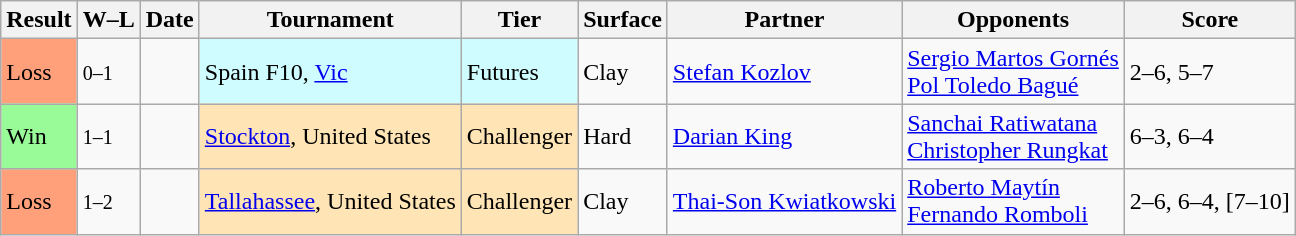<table class="sortable wikitable">
<tr>
<th>Result</th>
<th class="unsortable">W–L</th>
<th>Date</th>
<th>Tournament</th>
<th>Tier</th>
<th>Surface</th>
<th>Partner</th>
<th>Opponents</th>
<th class="unsortable">Score</th>
</tr>
<tr>
<td bgcolor=FFA07A>Loss</td>
<td><small>0–1</small></td>
<td></td>
<td style="background:#cffcff;">Spain F10, <a href='#'>Vic</a></td>
<td style="background:#cffcff;">Futures</td>
<td>Clay</td>
<td> <a href='#'>Stefan Kozlov</a></td>
<td> <a href='#'>Sergio Martos Gornés</a><br> <a href='#'>Pol Toledo Bagué</a></td>
<td>2–6, 5–7</td>
</tr>
<tr>
<td bgcolor=98FB98>Win</td>
<td><small>1–1</small></td>
<td><a href='#'></a></td>
<td style="background:moccasin;"><a href='#'>Stockton</a>, United States</td>
<td style="background:moccasin;">Challenger</td>
<td>Hard</td>
<td> <a href='#'>Darian King</a></td>
<td> <a href='#'>Sanchai Ratiwatana</a><br> <a href='#'>Christopher Rungkat</a></td>
<td>6–3, 6–4</td>
</tr>
<tr>
<td bgcolor=FFA07A>Loss</td>
<td><small>1–2</small></td>
<td><a href='#'></a></td>
<td style="background:moccasin;"><a href='#'>Tallahassee</a>, United States</td>
<td style="background:moccasin;">Challenger</td>
<td>Clay</td>
<td> <a href='#'>Thai-Son Kwiatkowski</a></td>
<td> <a href='#'>Roberto Maytín</a><br> <a href='#'>Fernando Romboli</a></td>
<td>2–6, 6–4, [7–10]</td>
</tr>
</table>
